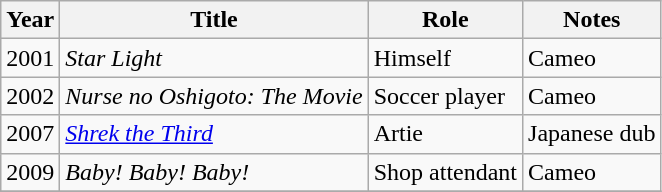<table class="wikitable sortable">
<tr>
<th>Year</th>
<th>Title</th>
<th>Role</th>
<th class="unsortable">Notes</th>
</tr>
<tr>
<td>2001</td>
<td><em>Star Light</em></td>
<td>Himself</td>
<td>Cameo</td>
</tr>
<tr>
<td>2002</td>
<td><em>Nurse no Oshigoto: The Movie</em></td>
<td>Soccer player</td>
<td>Cameo</td>
</tr>
<tr>
<td>2007</td>
<td><em><a href='#'>Shrek the Third</a></em></td>
<td>Artie</td>
<td>Japanese dub</td>
</tr>
<tr>
<td>2009</td>
<td><em>Baby! Baby! Baby!</em></td>
<td>Shop attendant</td>
<td>Cameo</td>
</tr>
<tr>
</tr>
</table>
